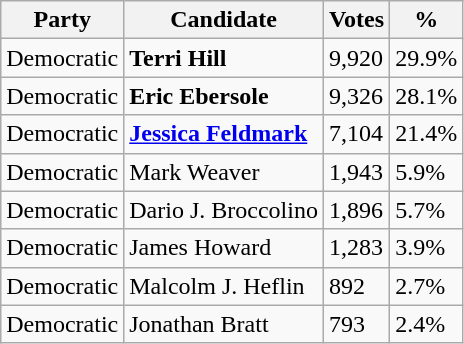<table class="wikitable">
<tr>
<th>Party</th>
<th>Candidate</th>
<th>Votes</th>
<th>%</th>
</tr>
<tr>
<td>Democratic</td>
<td><strong>Terri Hill</strong></td>
<td>9,920</td>
<td>29.9%</td>
</tr>
<tr>
<td>Democratic</td>
<td><strong>Eric Ebersole</strong></td>
<td>9,326</td>
<td>28.1%</td>
</tr>
<tr>
<td>Democratic</td>
<td><strong><a href='#'>Jessica Feldmark</a></strong></td>
<td>7,104</td>
<td>21.4%</td>
</tr>
<tr>
<td>Democratic</td>
<td>Mark Weaver</td>
<td>1,943</td>
<td>5.9%</td>
</tr>
<tr>
<td>Democratic</td>
<td>Dario J. Broccolino</td>
<td>1,896</td>
<td>5.7%</td>
</tr>
<tr>
<td>Democratic</td>
<td>James Howard</td>
<td>1,283</td>
<td>3.9%</td>
</tr>
<tr>
<td>Democratic</td>
<td>Malcolm J. Heflin</td>
<td>892</td>
<td>2.7%</td>
</tr>
<tr>
<td>Democratic</td>
<td>Jonathan Bratt</td>
<td>793</td>
<td>2.4%</td>
</tr>
</table>
